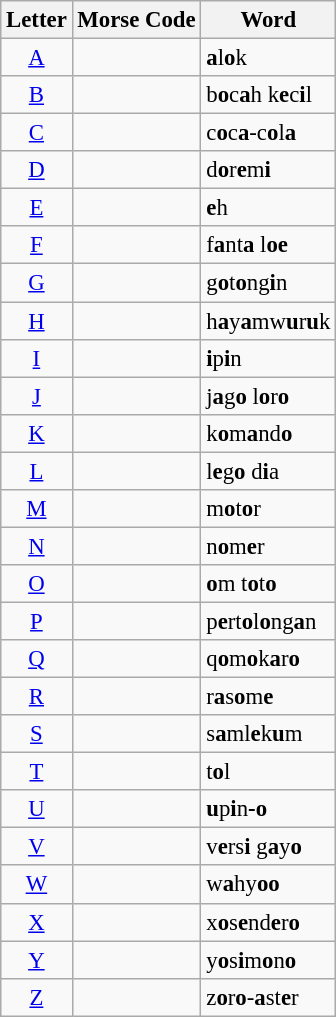<table class="wikitable" style="font-size:95%;">
<tr>
<th>Letter</th>
<th>Morse Code</th>
<th>Word</th>
</tr>
<tr>
<td align=center><a href='#'>A</a></td>
<td></td>
<td><strong>a</strong>l<strong>o</strong>k</td>
</tr>
<tr>
<td align=center><a href='#'>B</a></td>
<td></td>
<td>b<strong>o</strong>c<strong>a</strong>h k<strong>e</strong>c<strong>i</strong>l</td>
</tr>
<tr>
<td align=center><a href='#'>C</a></td>
<td></td>
<td>c<strong>o</strong>c<strong>a</strong>-c<strong>o</strong>l<strong>a</strong></td>
</tr>
<tr>
<td align=center><a href='#'>D</a></td>
<td></td>
<td>d<strong>o</strong>r<strong>e</strong>m<strong>i</strong></td>
</tr>
<tr>
<td align=center><a href='#'>E</a></td>
<td></td>
<td><strong>e</strong>h</td>
</tr>
<tr>
<td align=center><a href='#'>F</a></td>
<td></td>
<td>f<strong>a</strong>nt<strong>a</strong> l<strong>oe</strong></td>
</tr>
<tr>
<td align=center><a href='#'>G</a></td>
<td></td>
<td>g<strong>o</strong>t<strong>o</strong>ng<strong>i</strong>n</td>
</tr>
<tr>
<td align=center><a href='#'>H</a></td>
<td></td>
<td>h<strong>a</strong>y<strong>a</strong>mw<strong>u</strong>r<strong>u</strong>k</td>
</tr>
<tr>
<td align=center><a href='#'>I</a></td>
<td></td>
<td><strong>i</strong>p<strong>i</strong>n</td>
</tr>
<tr>
<td align=center><a href='#'>J</a></td>
<td></td>
<td>j<strong>a</strong>g<strong>o</strong> l<strong>o</strong>r<strong>o</strong></td>
</tr>
<tr>
<td align=center><a href='#'>K</a></td>
<td></td>
<td>k<strong>o</strong>m<strong>a</strong>nd<strong>o</strong></td>
</tr>
<tr>
<td align=center><a href='#'>L</a></td>
<td></td>
<td>l<strong>e</strong>g<strong>o</strong> d<strong>i</strong>a</td>
</tr>
<tr>
<td align=center><a href='#'>M</a></td>
<td></td>
<td>m<strong>o</strong>t<strong>o</strong>r</td>
</tr>
<tr>
<td align=center><a href='#'>N</a></td>
<td></td>
<td>n<strong>o</strong>m<strong>e</strong>r</td>
</tr>
<tr>
<td align=center><a href='#'>O</a></td>
<td></td>
<td><strong>o</strong>m t<strong>o</strong>t<strong>o</strong></td>
</tr>
<tr>
<td align=center><a href='#'>P</a></td>
<td></td>
<td>p<strong>e</strong>rt<strong>o</strong>l<strong>o</strong>ng<strong>a</strong>n</td>
</tr>
<tr>
<td align=center><a href='#'>Q</a></td>
<td></td>
<td>q<strong>o</strong>m<strong>o</strong>k<strong>a</strong>r<strong>o</strong></td>
</tr>
<tr>
<td align=center><a href='#'>R</a></td>
<td></td>
<td>r<strong>a</strong>s<strong>o</strong>m<strong>e</strong></td>
</tr>
<tr>
<td align=center><a href='#'>S</a></td>
<td></td>
<td>s<strong>a</strong>ml<strong>e</strong>k<strong>u</strong>m</td>
</tr>
<tr>
<td align=center><a href='#'>T</a></td>
<td></td>
<td>t<strong>o</strong>l</td>
</tr>
<tr>
<td align=center><a href='#'>U</a></td>
<td></td>
<td><strong>u</strong>p<strong>i</strong>n<strong>-o</strong></td>
</tr>
<tr>
<td align=center><a href='#'>V</a></td>
<td></td>
<td>v<strong>e</strong>rs<strong>i</strong> g<strong>a</strong>y<strong>o</strong></td>
</tr>
<tr>
<td align=center><a href='#'>W</a></td>
<td></td>
<td>w<strong>a</strong>hy<strong>oo</strong></td>
</tr>
<tr>
<td align=center><a href='#'>X</a></td>
<td></td>
<td>x<strong>o</strong>s<strong>e</strong>nd<strong>e</strong>r<strong>o</strong></td>
</tr>
<tr>
<td align=center><a href='#'>Y</a></td>
<td></td>
<td>y<strong>o</strong>s<strong>i</strong>m<strong>o</strong>n<strong>o</strong></td>
</tr>
<tr>
<td align=center><a href='#'>Z</a></td>
<td></td>
<td>z<strong>o</strong>r<strong>o</strong>-<strong>a</strong>st<strong>e</strong>r</td>
</tr>
</table>
